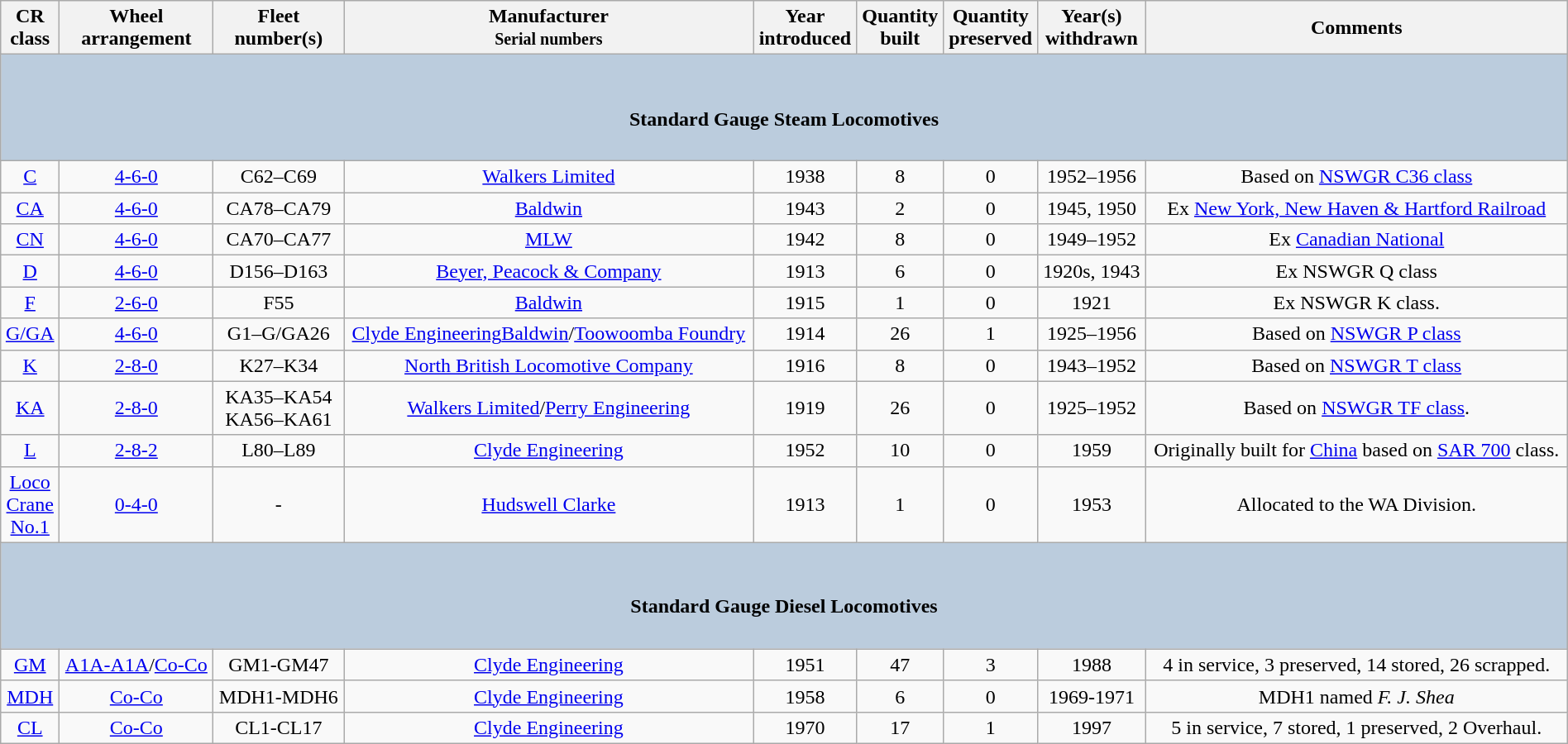<table class="wikitable" style="text-align:center; width: 100%">
<tr>
<th>CR<br>class</th>
<th>Wheel<br>arrangement</th>
<th>Fleet<br>number(s)</th>
<th>Manufacturer<br><small>Serial numbers</small></th>
<th>Year<br>introduced</th>
<th>Quantity<br>built</th>
<th>Quantity<br>preserved</th>
<th>Year(s)<br>withdrawn</th>
<th>Comments</th>
</tr>
<tr style="background:#bcd;">
<td colspan="9"><br><h4>Standard Gauge Steam Locomotives</h4></td>
</tr>
<tr>
<td><a href='#'>C</a></td>
<td><a href='#'>4-6-0</a></td>
<td>C62–C69</td>
<td><a href='#'>Walkers Limited</a></td>
<td>1938</td>
<td>8</td>
<td>0</td>
<td>1952–1956</td>
<td>Based on <a href='#'>NSWGR C36 class</a></td>
</tr>
<tr>
<td><a href='#'>CA</a></td>
<td><a href='#'>4-6-0</a></td>
<td>CA78–CA79</td>
<td><a href='#'>Baldwin</a></td>
<td>1943</td>
<td>2</td>
<td>0</td>
<td>1945, 1950</td>
<td>Ex <a href='#'>New York, New Haven & Hartford Railroad</a></td>
</tr>
<tr>
<td><a href='#'>CN</a></td>
<td><a href='#'>4-6-0</a></td>
<td>CA70–CA77</td>
<td><a href='#'>MLW</a></td>
<td>1942</td>
<td>8</td>
<td>0</td>
<td>1949–1952</td>
<td>Ex <a href='#'>Canadian National</a></td>
</tr>
<tr>
<td class=""><a href='#'>D</a></td>
<td><a href='#'>4-6-0</a></td>
<td>D156–D163</td>
<td><a href='#'>Beyer, Peacock & Company</a></td>
<td>1913</td>
<td>6</td>
<td>0</td>
<td>1920s, 1943</td>
<td>Ex NSWGR Q class</td>
</tr>
<tr>
<td><a href='#'>F</a></td>
<td><a href='#'>2-6-0</a></td>
<td>F55</td>
<td><a href='#'>Baldwin</a></td>
<td>1915</td>
<td>1</td>
<td>0</td>
<td>1921</td>
<td>Ex NSWGR K class.</td>
</tr>
<tr>
<td><a href='#'>G/GA</a></td>
<td><a href='#'>4-6-0</a></td>
<td>G1–G/GA26</td>
<td><a href='#'>Clyde Engineering</a><a href='#'>Baldwin</a>/<a href='#'>Toowoomba Foundry</a></td>
<td>1914</td>
<td>26</td>
<td>1</td>
<td>1925–1956</td>
<td>Based on <a href='#'>NSWGR P class</a></td>
</tr>
<tr>
<td><a href='#'>K</a></td>
<td><a href='#'>2-8-0</a></td>
<td>K27–K34</td>
<td><a href='#'>North British Locomotive Company</a></td>
<td>1916</td>
<td>8</td>
<td>0</td>
<td>1943–1952</td>
<td>Based on <a href='#'>NSWGR T class</a></td>
</tr>
<tr>
<td><a href='#'>KA</a></td>
<td><a href='#'>2-8-0</a></td>
<td>KA35–KA54<br>KA56–KA61</td>
<td><a href='#'>Walkers Limited</a>/<a href='#'>Perry Engineering</a></td>
<td>1919</td>
<td>26</td>
<td>0</td>
<td>1925–1952</td>
<td>Based on <a href='#'>NSWGR TF class</a>.</td>
</tr>
<tr>
<td><a href='#'>L</a></td>
<td><a href='#'>2-8-2</a></td>
<td>L80–L89</td>
<td><a href='#'>Clyde Engineering</a></td>
<td>1952</td>
<td>10</td>
<td>0</td>
<td>1959</td>
<td>Originally built for <a href='#'>China</a> based on <a href='#'>SAR 700</a> class.</td>
</tr>
<tr>
<td><a href='#'>Loco</a><br><a href='#'>Crane</a><br><a href='#'>No.1</a></td>
<td><a href='#'>0-4-0</a></td>
<td>-</td>
<td><a href='#'>Hudswell Clarke</a></td>
<td>1913</td>
<td>1</td>
<td>0</td>
<td>1953</td>
<td>Allocated to the WA Division.</td>
</tr>
<tr style="background:#bcd;">
<td colspan="9"><br><h4>Standard Gauge Diesel Locomotives</h4></td>
</tr>
<tr>
<td><a href='#'>GM</a></td>
<td><a href='#'>A1A-A1A</a>/<a href='#'>Co-Co</a></td>
<td>GM1-GM47</td>
<td><a href='#'>Clyde Engineering</a></td>
<td>1951</td>
<td>47</td>
<td>3</td>
<td>1988</td>
<td>4 in service, 3 preserved, 14 stored, 26 scrapped.</td>
</tr>
<tr>
<td><a href='#'>MDH</a></td>
<td><a href='#'>Co-Co</a></td>
<td>MDH1-MDH6</td>
<td><a href='#'>Clyde Engineering</a></td>
<td>1958</td>
<td>6</td>
<td>0</td>
<td>1969-1971</td>
<td>MDH1 named <em>F. J. Shea</em></td>
</tr>
<tr>
<td><a href='#'>CL</a></td>
<td><a href='#'>Co-Co</a></td>
<td>CL1-CL17</td>
<td><a href='#'>Clyde Engineering</a></td>
<td>1970</td>
<td>17</td>
<td>1</td>
<td>1997</td>
<td>5 in service, 7 stored, 1 preserved, 2 Overhaul.</td>
</tr>
</table>
